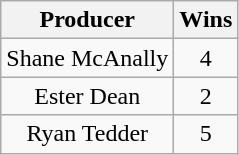<table class="wikitable plainrowheaders" style="text-align:center">
<tr>
<th style="row">Producer</th>
<th style="row">Wins</th>
</tr>
<tr>
<td>Shane McAnally</td>
<td>4</td>
</tr>
<tr>
<td>Ester Dean</td>
<td>2</td>
</tr>
<tr>
<td>Ryan Tedder</td>
<td>5</td>
</tr>
</table>
